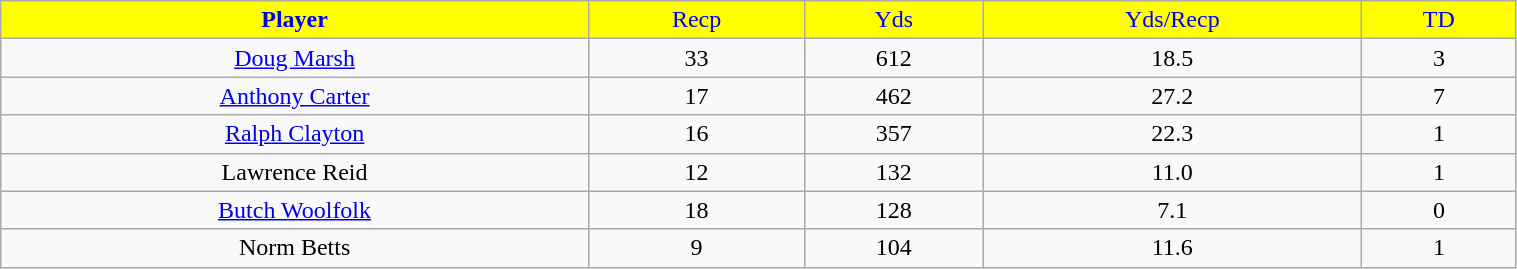<table class="wikitable" style="width:80%;">
<tr style="text-align:center; background:yellow; color:blue;">
<td><strong>Player</strong></td>
<td>Recp</td>
<td>Yds</td>
<td>Yds/Recp</td>
<td>TD</td>
</tr>
<tr style="text-align:center;" bgcolor="">
<td><a href='#'>Doug Marsh</a></td>
<td>33</td>
<td>612</td>
<td>18.5</td>
<td>3</td>
</tr>
<tr style="text-align:center;" bgcolor="">
<td><a href='#'>Anthony Carter</a></td>
<td>17</td>
<td>462</td>
<td>27.2</td>
<td>7</td>
</tr>
<tr style="text-align:center;" bgcolor="">
<td><a href='#'>Ralph Clayton</a></td>
<td>16</td>
<td>357</td>
<td>22.3</td>
<td>1</td>
</tr>
<tr style="text-align:center;" bgcolor="">
<td>Lawrence Reid</td>
<td>12</td>
<td>132</td>
<td>11.0</td>
<td>1</td>
</tr>
<tr style="text-align:center;" bgcolor="">
<td><a href='#'>Butch Woolfolk</a></td>
<td>18</td>
<td>128</td>
<td>7.1</td>
<td>0</td>
</tr>
<tr style="text-align:center;" bgcolor="">
<td>Norm Betts</td>
<td>9</td>
<td>104</td>
<td>11.6</td>
<td>1</td>
</tr>
</table>
